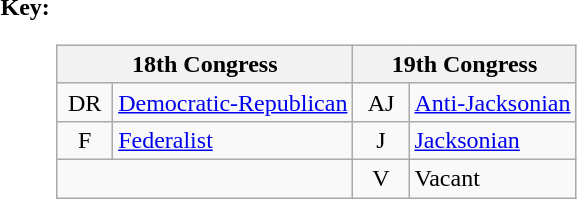<table>
<tr valign=top>
<th>Key:</th>
<td><br><table class=wikitable>
<tr>
<th colspan=2>18th Congress</th>
<th colspan=2>19th Congress</th>
</tr>
<tr>
<td align=center width=30px >DR</td>
<td><a href='#'>Democratic-Republican</a></td>
<td align=center width=30px >AJ</td>
<td><a href='#'>Anti-Jacksonian</a></td>
</tr>
<tr>
<td align=center width=30px >F</td>
<td><a href='#'>Federalist</a></td>
<td align=center width=30px >J</td>
<td><a href='#'>Jacksonian</a></td>
</tr>
<tr>
<td colspan=2> </td>
<td align=center width=30px >V</td>
<td>Vacant</td>
</tr>
</table>
</td>
</tr>
</table>
